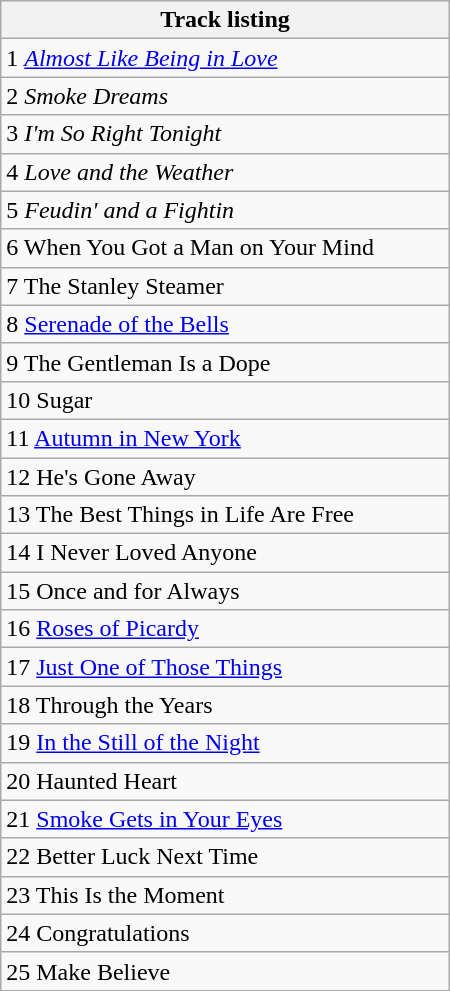<table class="wikitable collapsible collapsed" style="width:300px;">
<tr>
<th>Track listing</th>
</tr>
<tr>
<td>1 <em><a href='#'>Almost Like Being in Love</a></em></td>
</tr>
<tr>
<td>2 <em>Smoke Dreams</em></td>
</tr>
<tr>
<td>3 <em>I'm So Right Tonight</em></td>
</tr>
<tr>
<td>4 <em>Love and the Weather</em></td>
</tr>
<tr>
<td>5 <em>Feudin' and a Fightin<strong></td>
</tr>
<tr>
<td>6 </em>When You Got a Man on Your Mind<em></td>
</tr>
<tr>
<td>7 </em>The Stanley Steamer<em></td>
</tr>
<tr>
<td>8 </em><a href='#'>Serenade of the Bells</a><em></td>
</tr>
<tr>
<td>9 </em>The Gentleman Is a Dope<em></td>
</tr>
<tr>
<td>10 </em>Sugar<em></td>
</tr>
<tr>
<td>11 </em><a href='#'>Autumn in New York</a><em></td>
</tr>
<tr>
<td>12 </em>He's Gone Away<em></td>
</tr>
<tr>
<td>13 </em>The Best Things in Life Are Free<em></td>
</tr>
<tr>
<td>14 </em>I Never Loved Anyone<em></td>
</tr>
<tr>
<td>15 </em>Once and for Always<em></td>
</tr>
<tr>
<td>16 </em><a href='#'>Roses of Picardy</a><em></td>
</tr>
<tr>
<td>17 </em><a href='#'>Just One of Those Things</a><em></td>
</tr>
<tr>
<td>18 </em>Through the Years<em></td>
</tr>
<tr>
<td>19 </em><a href='#'>In the Still of the Night</a><em></td>
</tr>
<tr>
<td>20 </em>Haunted Heart<em></td>
</tr>
<tr>
<td>21 </em><a href='#'>Smoke Gets in Your Eyes</a><em></td>
</tr>
<tr>
<td>22 </em>Better Luck Next Time<em></td>
</tr>
<tr>
<td>23 </em>This Is the Moment<em></td>
</tr>
<tr>
<td>24 </em>Congratulations<em></td>
</tr>
<tr>
<td>25 </em>Make Believe<em></td>
</tr>
</table>
